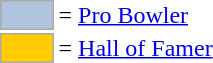<table>
<tr>
<td style="background-color:lightsteelblue; border:1px solid #aaaaaa; width:2em;"></td>
<td>= <a href='#'>Pro Bowler</a></td>
</tr>
<tr>
<td style="background-color:#FFCC00; border:1px solid #aaaaaa; width:2em;"></td>
<td>= <a href='#'>Hall of Famer</a></td>
</tr>
</table>
